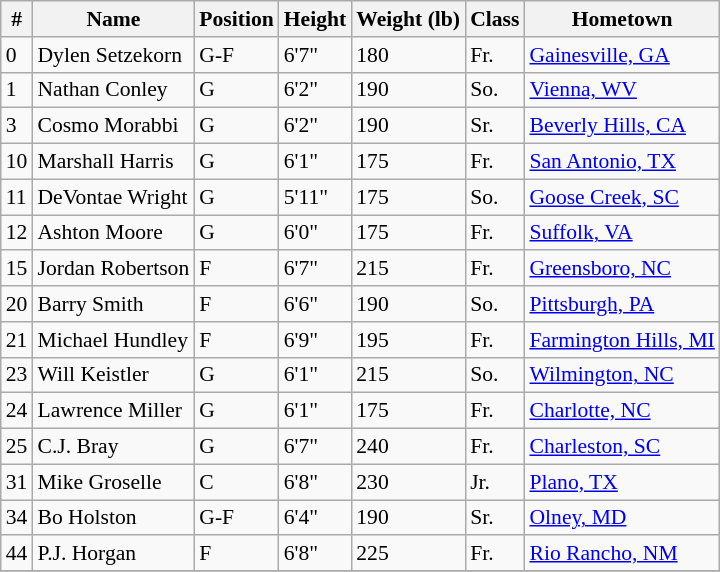<table class="wikitable" style="font-size: 90%">
<tr>
<th>#</th>
<th>Name</th>
<th>Position</th>
<th>Height</th>
<th>Weight (lb)</th>
<th>Class</th>
<th>Hometown</th>
</tr>
<tr>
<td>0</td>
<td>Dylen Setzekorn</td>
<td>G-F</td>
<td>6'7"</td>
<td>180</td>
<td>Fr.</td>
<td><a href='#'>Gainesville, GA</a></td>
</tr>
<tr>
<td>1</td>
<td>Nathan Conley</td>
<td>G</td>
<td>6'2"</td>
<td>190</td>
<td>So.</td>
<td><a href='#'>Vienna, WV</a></td>
</tr>
<tr>
<td>3</td>
<td>Cosmo Morabbi</td>
<td>G</td>
<td>6'2"</td>
<td>190</td>
<td>Sr.</td>
<td><a href='#'>Beverly Hills, CA</a></td>
</tr>
<tr>
<td>10</td>
<td>Marshall Harris</td>
<td>G</td>
<td>6'1"</td>
<td>175</td>
<td>Fr.</td>
<td><a href='#'>San Antonio, TX</a></td>
</tr>
<tr>
<td>11</td>
<td>DeVontae Wright</td>
<td>G</td>
<td>5'11"</td>
<td>175</td>
<td>So.</td>
<td><a href='#'>Goose Creek, SC</a></td>
</tr>
<tr>
<td>12</td>
<td>Ashton Moore</td>
<td>G</td>
<td>6'0"</td>
<td>175</td>
<td>Fr.</td>
<td><a href='#'>Suffolk, VA</a></td>
</tr>
<tr>
<td>15</td>
<td>Jordan Robertson</td>
<td>F</td>
<td>6'7"</td>
<td>215</td>
<td>Fr.</td>
<td><a href='#'>Greensboro, NC</a></td>
</tr>
<tr>
<td>20</td>
<td>Barry Smith</td>
<td>F</td>
<td>6'6"</td>
<td>190</td>
<td>So.</td>
<td><a href='#'>Pittsburgh, PA</a></td>
</tr>
<tr>
<td>21</td>
<td>Michael Hundley</td>
<td>F</td>
<td>6'9"</td>
<td>195</td>
<td>Fr.</td>
<td><a href='#'>Farmington Hills, MI</a></td>
</tr>
<tr>
<td>23</td>
<td>Will Keistler</td>
<td>G</td>
<td>6'1"</td>
<td>215</td>
<td>So.</td>
<td><a href='#'>Wilmington, NC</a></td>
</tr>
<tr>
<td>24</td>
<td>Lawrence Miller</td>
<td>G</td>
<td>6'1"</td>
<td>175</td>
<td>Fr.</td>
<td><a href='#'>Charlotte, NC</a></td>
</tr>
<tr>
<td>25</td>
<td>C.J. Bray</td>
<td>G</td>
<td>6'7"</td>
<td>240</td>
<td>Fr.</td>
<td><a href='#'>Charleston, SC</a></td>
</tr>
<tr>
<td>31</td>
<td>Mike Groselle</td>
<td>C</td>
<td>6'8"</td>
<td>230</td>
<td>Jr.</td>
<td><a href='#'>Plano, TX</a></td>
</tr>
<tr>
<td>34</td>
<td>Bo Holston</td>
<td>G-F</td>
<td>6'4"</td>
<td>190</td>
<td>Sr.</td>
<td><a href='#'>Olney, MD</a></td>
</tr>
<tr>
<td>44</td>
<td>P.J. Horgan</td>
<td>F</td>
<td>6'8"</td>
<td>225</td>
<td>Fr.</td>
<td><a href='#'>Rio Rancho, NM</a></td>
</tr>
<tr>
</tr>
</table>
